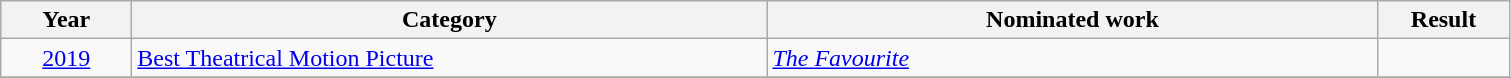<table class=wikitable>
<tr>
<th scope="col" style="width:5em;">Year</th>
<th scope="col" style="width:26em;">Category</th>
<th scope="col" style="width:25em;">Nominated work</th>
<th scope="col" style="width:5em;">Result</th>
</tr>
<tr>
<td style="text-align:center;"><a href='#'>2019</a></td>
<td><a href='#'>Best Theatrical Motion Picture</a></td>
<td><em><a href='#'>The Favourite</a></em></td>
<td></td>
</tr>
<tr>
</tr>
</table>
